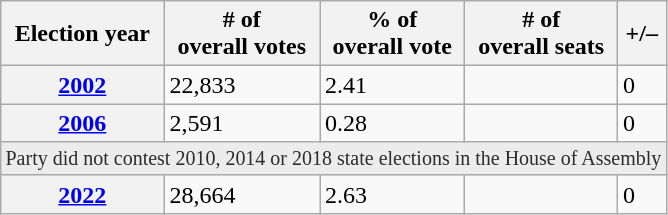<table class=wikitable>
<tr>
<th>Election year</th>
<th># of<br>overall votes</th>
<th>% of<br>overall vote</th>
<th># of<br>overall seats</th>
<th>+/–</th>
</tr>
<tr>
<th><a href='#'>2002</a></th>
<td>22,833</td>
<td> 2.41</td>
<td></td>
<td> 0</td>
</tr>
<tr>
<th><a href='#'>2006</a></th>
<td>2,591</td>
<td> 0.28</td>
<td></td>
<td> 0</td>
</tr>
<tr>
<td colspan="6" style="background: #ececec; color: #2C2C2C; vertical-align: middle; font-size: smaller; text-align: center; ">Party did not contest 2010, 2014 or 2018 state elections in the House of Assembly</td>
</tr>
<tr>
<th><a href='#'>2022</a></th>
<td>28,664</td>
<td> 2.63</td>
<td></td>
<td> 0</td>
</tr>
</table>
